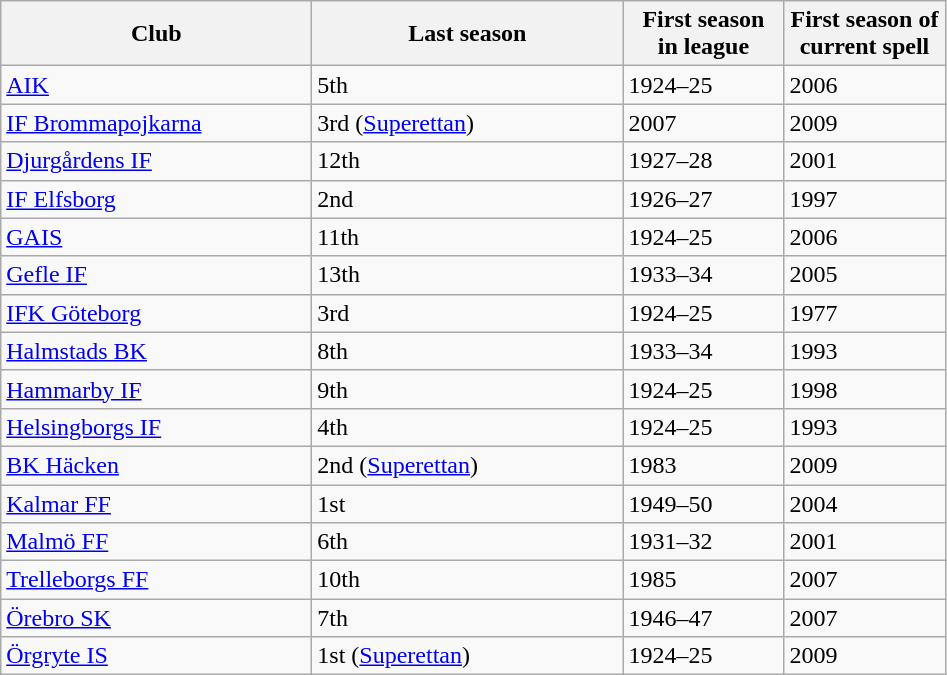<table class="wikitable sortable" border="1">
<tr>
<th style="width: 200px;">Club</th>
<th style="width: 200px;">Last season</th>
<th style="width: 100px;">First season<br>in league</th>
<th style="width: 100px;">First season of<br>current spell</th>
</tr>
<tr>
<td><a href='#'>AIK</a></td>
<td>5th</td>
<td>1924–25</td>
<td>2006</td>
</tr>
<tr>
<td><a href='#'>IF Brommapojkarna</a></td>
<td>3rd (<a href='#'>Superettan</a>)</td>
<td>2007</td>
<td>2009</td>
</tr>
<tr>
<td><a href='#'>Djurgårdens IF</a></td>
<td>12th</td>
<td>1927–28</td>
<td>2001</td>
</tr>
<tr>
<td><a href='#'>IF Elfsborg</a></td>
<td>2nd</td>
<td>1926–27</td>
<td>1997</td>
</tr>
<tr>
<td><a href='#'>GAIS</a></td>
<td>11th</td>
<td>1924–25</td>
<td>2006</td>
</tr>
<tr>
<td><a href='#'>Gefle IF</a></td>
<td>13th</td>
<td>1933–34</td>
<td>2005</td>
</tr>
<tr>
<td><a href='#'>IFK Göteborg</a></td>
<td>3rd</td>
<td>1924–25</td>
<td>1977</td>
</tr>
<tr>
<td><a href='#'>Halmstads BK</a></td>
<td>8th</td>
<td>1933–34</td>
<td>1993</td>
</tr>
<tr>
<td><a href='#'>Hammarby IF</a></td>
<td>9th</td>
<td>1924–25</td>
<td>1998</td>
</tr>
<tr>
<td><a href='#'>Helsingborgs IF</a></td>
<td>4th</td>
<td>1924–25</td>
<td>1993</td>
</tr>
<tr>
<td><a href='#'>BK Häcken</a></td>
<td>2nd (<a href='#'>Superettan</a>)</td>
<td>1983</td>
<td>2009</td>
</tr>
<tr>
<td><a href='#'>Kalmar FF</a></td>
<td>1st</td>
<td>1949–50</td>
<td>2004</td>
</tr>
<tr>
<td><a href='#'>Malmö FF</a></td>
<td>6th</td>
<td>1931–32</td>
<td>2001</td>
</tr>
<tr>
<td><a href='#'>Trelleborgs FF</a></td>
<td>10th</td>
<td>1985</td>
<td>2007</td>
</tr>
<tr>
<td><a href='#'>Örebro SK</a></td>
<td>7th</td>
<td>1946–47</td>
<td>2007</td>
</tr>
<tr>
<td><a href='#'>Örgryte IS</a></td>
<td>1st (<a href='#'>Superettan</a>)</td>
<td>1924–25</td>
<td>2009</td>
</tr>
</table>
